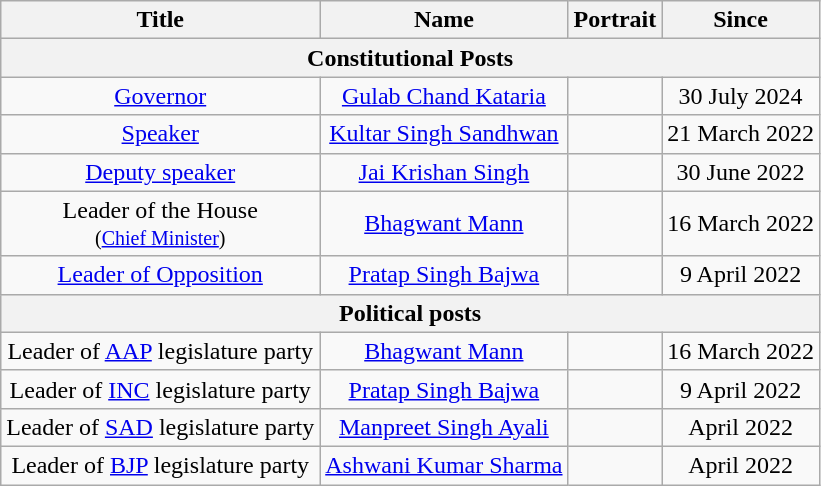<table class="wikitable" style="text-align:center">
<tr>
<th>Title</th>
<th>Name</th>
<th>Portrait</th>
<th>Since</th>
</tr>
<tr>
<th colspan="4">Constitutional Posts</th>
</tr>
<tr>
<td><a href='#'>Governor</a></td>
<td><a href='#'>Gulab Chand Kataria</a></td>
<td></td>
<td>30 July 2024</td>
</tr>
<tr>
<td><a href='#'>Speaker</a></td>
<td><a href='#'>Kultar Singh Sandhwan</a></td>
<td></td>
<td>21 March 2022</td>
</tr>
<tr>
<td><a href='#'>Deputy speaker</a></td>
<td><a href='#'>Jai Krishan Singh</a></td>
<td></td>
<td>30 June 2022</td>
</tr>
<tr>
<td>Leader of the House<br><small>(<a href='#'>Chief Minister</a>)</small></td>
<td><a href='#'>Bhagwant Mann</a></td>
<td></td>
<td>16 March 2022</td>
</tr>
<tr>
<td><a href='#'>Leader of Opposition</a></td>
<td><a href='#'>Pratap Singh Bajwa</a></td>
<td></td>
<td>9 April 2022</td>
</tr>
<tr>
<th colspan="4">Political posts</th>
</tr>
<tr>
<td>Leader of <a href='#'>AAP</a> legislature party</td>
<td><a href='#'>Bhagwant Mann</a></td>
<td></td>
<td>16 March 2022</td>
</tr>
<tr>
<td>Leader of <a href='#'>INC</a> legislature party</td>
<td><a href='#'>Pratap Singh Bajwa</a></td>
<td></td>
<td>9 April 2022</td>
</tr>
<tr>
<td>Leader of <a href='#'>SAD</a> legislature party</td>
<td><a href='#'>Manpreet Singh Ayali</a></td>
<td></td>
<td>April 2022</td>
</tr>
<tr>
<td>Leader of <a href='#'>BJP</a> legislature party</td>
<td><a href='#'>Ashwani Kumar Sharma</a></td>
<td></td>
<td>April 2022</td>
</tr>
</table>
